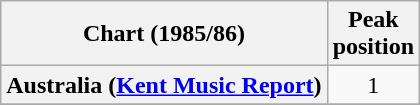<table class="wikitable sortable plainrowheaders">
<tr>
<th scope="col">Chart (1985/86)</th>
<th scope="col">Peak<br>position</th>
</tr>
<tr>
<th scope="row">Australia (<a href='#'>Kent Music Report</a>)</th>
<td style="text-align:center;">1</td>
</tr>
<tr>
</tr>
</table>
